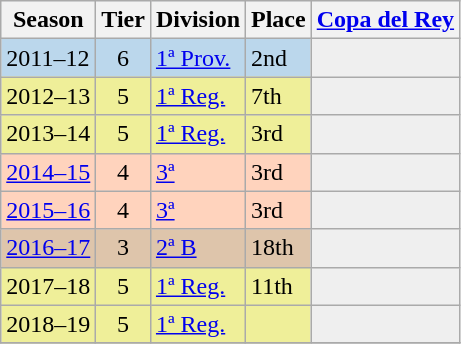<table class="wikitable">
<tr style="background:#f0f6fa;">
<th>Season</th>
<th>Tier</th>
<th>Division</th>
<th>Place</th>
<th><a href='#'>Copa del Rey</a></th>
</tr>
<tr>
<td style="background:#BBD7EC;">2011–12</td>
<td style="background:#BBD7EC;" align="center">6</td>
<td style="background:#BBD7EC;"><a href='#'>1ª Prov.</a></td>
<td style="background:#BBD7EC;">2nd</td>
<th style="background:#efefef;"></th>
</tr>
<tr>
<td style="background:#EFEF99;">2012–13</td>
<td style="background:#EFEF99;" align="center">5</td>
<td style="background:#EFEF99;"><a href='#'>1ª Reg.</a></td>
<td style="background:#EFEF99;">7th</td>
<th style="background:#efefef;"></th>
</tr>
<tr>
<td style="background:#EFEF99;">2013–14</td>
<td style="background:#EFEF99;" align="center">5</td>
<td style="background:#EFEF99;"><a href='#'>1ª Reg.</a></td>
<td style="background:#EFEF99;">3rd</td>
<th style="background:#efefef;"></th>
</tr>
<tr>
<td style="background:#FFD3BD;"><a href='#'>2014–15</a></td>
<td style="background:#FFD3BD;" align="center">4</td>
<td style="background:#FFD3BD;"><a href='#'>3ª</a></td>
<td style="background:#FFD3BD;">3rd</td>
<td style="background:#efefef;"></td>
</tr>
<tr>
<td style="background:#FFD3BD;"><a href='#'>2015–16</a></td>
<td style="background:#FFD3BD;" align="center">4</td>
<td style="background:#FFD3BD;"><a href='#'>3ª</a></td>
<td style="background:#FFD3BD;">3rd</td>
<td style="background:#efefef;"></td>
</tr>
<tr>
<td style="background:#DEC5AB;"><a href='#'>2016–17</a></td>
<td style="background:#DEC5AB;" align="center">3</td>
<td style="background:#DEC5AB;"><a href='#'>2ª B</a></td>
<td style="background:#DEC5AB;">18th</td>
<th style="background:#efefef;"></th>
</tr>
<tr>
<td style="background:#EFEF99;">2017–18</td>
<td style="background:#EFEF99;" align="center">5</td>
<td style="background:#EFEF99;"><a href='#'>1ª Reg.</a></td>
<td style="background:#EFEF99;">11th</td>
<th style="background:#efefef;"></th>
</tr>
<tr>
<td style="background:#EFEF99;">2018–19</td>
<td style="background:#EFEF99;" align="center">5</td>
<td style="background:#EFEF99;"><a href='#'>1ª Reg.</a></td>
<td style="background:#EFEF99;"></td>
<th style="background:#efefef;"></th>
</tr>
<tr>
</tr>
</table>
